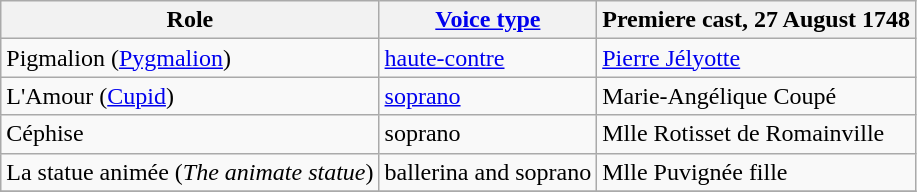<table class="wikitable">
<tr>
<th>Role</th>
<th><a href='#'>Voice type</a></th>
<th>Premiere cast, 27 August 1748</th>
</tr>
<tr>
<td>Pigmalion (<a href='#'>Pygmalion</a>)</td>
<td><a href='#'>haute-contre</a></td>
<td><a href='#'>Pierre Jélyotte</a></td>
</tr>
<tr>
<td>L'Amour (<a href='#'>Cupid</a>)</td>
<td><a href='#'>soprano</a></td>
<td>Marie-Angélique Coupé</td>
</tr>
<tr>
<td>Céphise</td>
<td>soprano</td>
<td>Mlle Rotisset de Romainville</td>
</tr>
<tr>
<td>La statue animée (<em>The animate statue</em>)</td>
<td>ballerina and soprano</td>
<td>Mlle Puvignée fille</td>
</tr>
<tr>
</tr>
</table>
